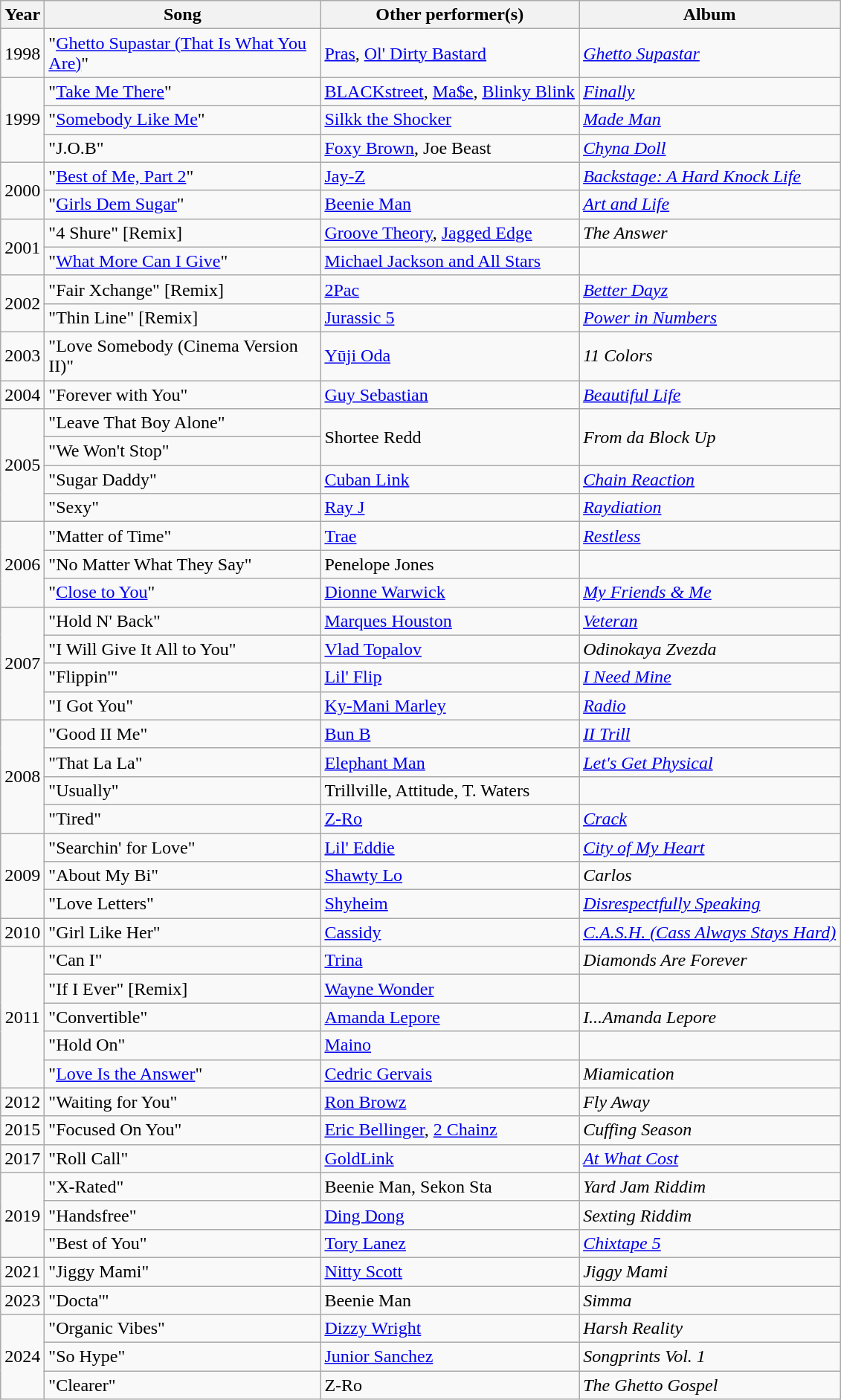<table class="wikitable sortable">
<tr>
<th>Year</th>
<th width="240">Song</th>
<th>Other performer(s)</th>
<th>Album</th>
</tr>
<tr>
<td align="center">1998</td>
<td>"<a href='#'>Ghetto Supastar (That Is What You Are)</a>"</td>
<td><a href='#'>Pras</a>, <a href='#'>Ol' Dirty Bastard</a></td>
<td><em><a href='#'>Ghetto Supastar</a></em></td>
</tr>
<tr>
<td rowspan="3" align="center">1999</td>
<td>"<a href='#'>Take Me There</a>"</td>
<td><a href='#'>BLACKstreet</a>, <a href='#'>Ma$e</a>, <a href='#'>Blinky Blink</a></td>
<td><em><a href='#'>Finally</a></em></td>
</tr>
<tr>
<td>"<a href='#'>Somebody Like Me</a>"</td>
<td><a href='#'>Silkk the Shocker</a></td>
<td><em><a href='#'>Made Man</a></em></td>
</tr>
<tr>
<td>"J.O.B"</td>
<td><a href='#'>Foxy Brown</a>, Joe Beast</td>
<td><em><a href='#'>Chyna Doll</a></em></td>
</tr>
<tr>
<td rowspan="2" align="center">2000</td>
<td>"<a href='#'>Best of Me, Part 2</a>"</td>
<td><a href='#'>Jay-Z</a></td>
<td><em><a href='#'>Backstage: A Hard Knock Life</a></em></td>
</tr>
<tr>
<td>"<a href='#'>Girls Dem Sugar</a>"</td>
<td><a href='#'>Beenie Man</a></td>
<td><em><a href='#'>Art and Life</a></em></td>
</tr>
<tr>
<td rowspan="2" align="center">2001</td>
<td>"4 Shure" [Remix]</td>
<td><a href='#'>Groove Theory</a>, <a href='#'>Jagged Edge</a></td>
<td><em>The Answer</em></td>
</tr>
<tr>
<td>"<a href='#'>What More Can I Give</a>"</td>
<td><a href='#'>Michael Jackson and All Stars</a></td>
<td></td>
</tr>
<tr>
<td rowspan="2" align="center">2002</td>
<td>"Fair Xchange" [Remix]</td>
<td><a href='#'>2Pac</a></td>
<td><em><a href='#'>Better Dayz</a></em></td>
</tr>
<tr>
<td>"Thin Line" [Remix]</td>
<td><a href='#'>Jurassic 5</a></td>
<td><em><a href='#'>Power in Numbers</a></em></td>
</tr>
<tr>
<td align="center">2003</td>
<td>"Love Somebody (Cinema Version II)"</td>
<td><a href='#'>Yūji Oda</a></td>
<td><em>11 Colors</em></td>
</tr>
<tr>
<td align="center">2004</td>
<td>"Forever with You"</td>
<td><a href='#'>Guy Sebastian</a></td>
<td><em><a href='#'>Beautiful Life</a></em></td>
</tr>
<tr>
<td rowspan="4" align="center">2005</td>
<td>"Leave That Boy Alone"</td>
<td rowspan="2">Shortee Redd</td>
<td rowspan="2"><em>From da Block Up</em></td>
</tr>
<tr>
<td>"We Won't Stop"</td>
</tr>
<tr>
<td>"Sugar Daddy"</td>
<td><a href='#'>Cuban Link</a></td>
<td><em><a href='#'>Chain Reaction</a></em></td>
</tr>
<tr>
<td>"Sexy"</td>
<td><a href='#'>Ray J</a></td>
<td><em><a href='#'>Raydiation</a></em></td>
</tr>
<tr>
<td rowspan="3" align="center">2006</td>
<td>"Matter of Time"</td>
<td><a href='#'>Trae</a></td>
<td><em><a href='#'>Restless</a></em></td>
</tr>
<tr>
<td>"No Matter What They Say"</td>
<td>Penelope Jones</td>
<td></td>
</tr>
<tr>
<td>"<a href='#'>Close to You</a>"</td>
<td><a href='#'>Dionne Warwick</a></td>
<td><em><a href='#'>My Friends & Me</a></em></td>
</tr>
<tr>
<td rowspan="4" align="center">2007</td>
<td>"Hold N' Back"</td>
<td><a href='#'>Marques Houston</a></td>
<td><em><a href='#'>Veteran</a></em></td>
</tr>
<tr>
<td>"I Will Give It All to You"</td>
<td><a href='#'>Vlad Topalov</a></td>
<td><em>Odinokaya Zvezda</em></td>
</tr>
<tr>
<td>"Flippin'"</td>
<td><a href='#'>Lil' Flip</a></td>
<td><em><a href='#'>I Need Mine</a></em></td>
</tr>
<tr>
<td>"I Got You"</td>
<td><a href='#'>Ky-Mani Marley</a></td>
<td><em><a href='#'>Radio</a></em></td>
</tr>
<tr>
<td rowspan="4" align="center">2008</td>
<td>"Good II Me"</td>
<td><a href='#'>Bun B</a></td>
<td><em><a href='#'>II Trill</a></em></td>
</tr>
<tr>
<td>"That La La"</td>
<td><a href='#'>Elephant Man</a></td>
<td><em><a href='#'>Let's Get Physical</a></em></td>
</tr>
<tr>
<td>"Usually"</td>
<td>Trillville, Attitude, T. Waters</td>
<td></td>
</tr>
<tr>
<td>"Tired"</td>
<td><a href='#'>Z-Ro</a></td>
<td><em><a href='#'>Crack</a></em></td>
</tr>
<tr>
<td rowspan="3" align="center">2009</td>
<td>"Searchin' for Love"</td>
<td><a href='#'>Lil' Eddie</a></td>
<td><em><a href='#'>City of My Heart</a></em></td>
</tr>
<tr>
<td>"About My Bi"</td>
<td><a href='#'>Shawty Lo</a></td>
<td><em>Carlos</em></td>
</tr>
<tr>
<td>"Love Letters"</td>
<td><a href='#'>Shyheim</a></td>
<td><em><a href='#'>Disrespectfully Speaking</a></em></td>
</tr>
<tr>
<td align="center">2010</td>
<td>"Girl Like Her"</td>
<td><a href='#'>Cassidy</a></td>
<td><em><a href='#'>C.A.S.H. (Cass Always Stays Hard)</a></em></td>
</tr>
<tr>
<td rowspan="5" align="center">2011</td>
<td>"Can I"</td>
<td><a href='#'>Trina</a></td>
<td><em>Diamonds Are Forever</em></td>
</tr>
<tr>
<td>"If I Ever" [Remix]</td>
<td><a href='#'>Wayne Wonder</a></td>
<td></td>
</tr>
<tr>
<td>"Convertible"</td>
<td><a href='#'>Amanda Lepore</a></td>
<td><em>I...Amanda Lepore</em></td>
</tr>
<tr>
<td>"Hold On"</td>
<td><a href='#'>Maino</a></td>
<td></td>
</tr>
<tr>
<td>"<a href='#'>Love Is the Answer</a>"</td>
<td><a href='#'>Cedric Gervais</a></td>
<td><em>Miamication</em></td>
</tr>
<tr>
<td align="center">2012</td>
<td>"Waiting for You"</td>
<td><a href='#'>Ron Browz</a></td>
<td><em>Fly Away</em></td>
</tr>
<tr>
<td align="center">2015</td>
<td>"Focused On You"</td>
<td><a href='#'>Eric Bellinger</a>, <a href='#'>2 Chainz</a></td>
<td><em>Cuffing Season</em></td>
</tr>
<tr>
<td align="center">2017</td>
<td>"Roll Call"</td>
<td><a href='#'>GoldLink</a></td>
<td><em><a href='#'>At What Cost</a></em></td>
</tr>
<tr>
<td rowspan="3" align="center">2019</td>
<td>"X-Rated"</td>
<td>Beenie Man, Sekon Sta</td>
<td><em>Yard Jam Riddim</em></td>
</tr>
<tr>
<td>"Handsfree"</td>
<td><a href='#'>Ding Dong</a></td>
<td><em>Sexting Riddim</em></td>
</tr>
<tr>
<td>"Best of You"</td>
<td><a href='#'>Tory Lanez</a></td>
<td><em><a href='#'>Chixtape 5</a></em></td>
</tr>
<tr>
<td align="center">2021</td>
<td>"Jiggy Mami"</td>
<td><a href='#'>Nitty Scott</a></td>
<td><em>Jiggy Mami</em></td>
</tr>
<tr>
<td align="center">2023</td>
<td>"Docta'"</td>
<td>Beenie Man</td>
<td><em>Simma</em></td>
</tr>
<tr>
<td rowspan="3" align="center">2024</td>
<td>"Organic Vibes"</td>
<td><a href='#'>Dizzy Wright</a></td>
<td><em>Harsh Reality</em></td>
</tr>
<tr>
<td>"So Hype"</td>
<td><a href='#'>Junior Sanchez</a></td>
<td><em>Songprints Vol. 1</em></td>
</tr>
<tr>
<td>"Clearer"</td>
<td>Z-Ro</td>
<td><em>The Ghetto Gospel</em></td>
</tr>
</table>
